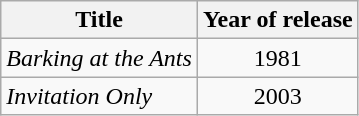<table class="wikitable">
<tr>
<th align="left">Title</th>
<th align="left">Year of release</th>
</tr>
<tr>
<td align="left"><em>Barking at the Ants</em></td>
<td style="text-align:center;">1981</td>
</tr>
<tr>
<td align="left"><em>Invitation Only</em></td>
<td style="text-align:center;">2003</td>
</tr>
</table>
